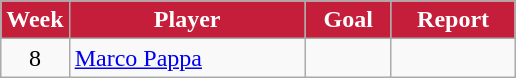<table class=wikitable>
<tr>
<th style="background:#C41E3A; color:white; text-align:center;" width="30">Week</th>
<th style="background:#C41E3A; color:white; text-align:center;" width="150">Player</th>
<th style="background:#C41E3A; color:white; text-align:center;" width="50">Goal</th>
<th style="background:#C41E3A; color:white; text-align:center;" width="75">Report</th>
</tr>
<tr>
<td style="text-align:center;">8</td>
<td> <a href='#'>Marco Pappa</a></td>
<td style="text-align:center;"></td>
<td style="text-align:center;"></td>
</tr>
</table>
